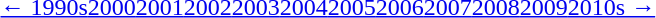<table id=toc class=toc summary=Contents>
<tr>
<th></th>
</tr>
<tr>
<td align=center><a href='#'>← 1990s</a><a href='#'>2000</a><a href='#'>2001</a><a href='#'>2002</a><a href='#'>2003</a><a href='#'>2004</a><a href='#'>2005</a><a href='#'>2006</a><a href='#'>2007</a><a href='#'>2008</a><a href='#'>2009</a><a href='#'>2010s →</a></td>
</tr>
</table>
